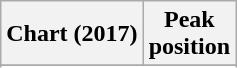<table class="wikitable plainrowheaders sortable">
<tr>
<th scope="col">Chart (2017)</th>
<th scope="col">Peak<br>position</th>
</tr>
<tr>
</tr>
<tr>
</tr>
<tr>
</tr>
<tr>
</tr>
<tr>
</tr>
</table>
